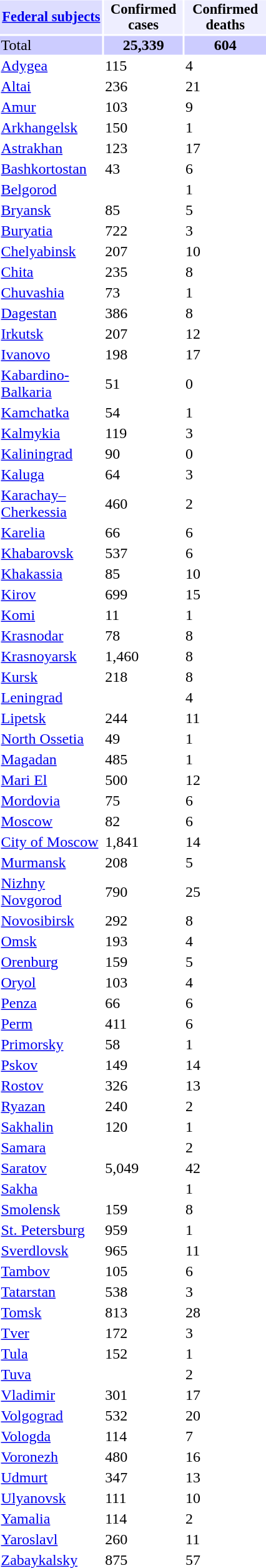<table class="toccolours sortable" style="float:right;clear:right;width:18em; margin:0.3em 0 0.3em 0.8em;">
<tr style="font-size:94%">
<th style="background:#ddf;"><a href='#'>Federal subjects</a></th>
<th style="background:#eef;">Confirmed cases</th>
<th style="background:#eef;">Confirmed deaths</th>
</tr>
<tr>
<td style="background:#ccf">Total</td>
<th style="background:#ccf">25,339</th>
<th style="background:#ccf">604</th>
</tr>
<tr class="sortbottom">
<td align=left><a href='#'>Adygea</a></td>
<td>115</td>
<td>4</td>
</tr>
<tr class="sortbottom">
<td align=left><a href='#'>Altai</a></td>
<td>236</td>
<td>21</td>
</tr>
<tr class="sortbottom">
<td align=left><a href='#'>Amur</a></td>
<td>103</td>
<td>9</td>
</tr>
<tr class="sortbottom">
<td align=left><a href='#'>Arkhangelsk</a></td>
<td>150</td>
<td>1</td>
</tr>
<tr class="sortbottom">
<td align=left><a href='#'>Astrakhan</a></td>
<td>123</td>
<td>17</td>
</tr>
<tr class="sortbottom">
<td align=left><a href='#'>Bashkortostan</a></td>
<td>43</td>
<td>6</td>
</tr>
<tr class="sortbottom">
<td align=left><a href='#'>Belgorod</a></td>
<td></td>
<td>1</td>
</tr>
<tr class="sortbottom">
<td align=left><a href='#'>Bryansk</a></td>
<td>85</td>
<td>5</td>
</tr>
<tr class="sortbottom">
<td align=left><a href='#'>Buryatia</a></td>
<td>722</td>
<td>3</td>
</tr>
<tr class="sortbottom">
<td align=left><a href='#'>Chelyabinsk</a></td>
<td>207</td>
<td>10</td>
</tr>
<tr class="sortbottom">
<td align=left><a href='#'>Chita</a></td>
<td>235</td>
<td>8</td>
</tr>
<tr class="sortbottom">
<td align=left><a href='#'>Chuvashia</a></td>
<td>73</td>
<td>1</td>
</tr>
<tr class="sortbottom">
<td align=left><a href='#'>Dagestan</a></td>
<td>386</td>
<td>8</td>
</tr>
<tr class="sortbottom">
<td align=left><a href='#'>Irkutsk</a></td>
<td>207</td>
<td>12</td>
</tr>
<tr class="sortbottom">
<td align=left><a href='#'>Ivanovo</a></td>
<td>198</td>
<td>17</td>
</tr>
<tr class="sortbottom">
<td align=left><a href='#'>Kabardino-Balkaria</a></td>
<td>51</td>
<td>0</td>
</tr>
<tr class="sortbottom">
<td align=left><a href='#'>Kamchatka</a></td>
<td>54</td>
<td>1</td>
</tr>
<tr class="sortbottom">
<td align=left><a href='#'>Kalmykia</a></td>
<td>119</td>
<td>3</td>
</tr>
<tr class="sortbottom">
<td align=left><a href='#'>Kaliningrad</a></td>
<td>90</td>
<td>0</td>
</tr>
<tr class="sortbottom">
<td align=left><a href='#'>Kaluga</a></td>
<td>64</td>
<td>3</td>
</tr>
<tr class="sortbottom">
<td align=left><a href='#'>Karachay–Cherkessia</a></td>
<td>460</td>
<td>2</td>
</tr>
<tr class="sortbottom">
<td align=left><a href='#'>Karelia</a></td>
<td>66</td>
<td>6</td>
</tr>
<tr class="sortbottom">
<td align=left><a href='#'>Khabarovsk</a></td>
<td>537</td>
<td>6</td>
</tr>
<tr class="sortbottom">
<td align=left><a href='#'>Khakassia</a></td>
<td>85</td>
<td>10</td>
</tr>
<tr class="sortbottom">
<td align=left><a href='#'>Kirov</a></td>
<td>699</td>
<td>15</td>
</tr>
<tr class="sortbottom">
<td align=left><a href='#'>Komi</a></td>
<td>11</td>
<td>1</td>
</tr>
<tr class="sortbottom">
<td align=left><a href='#'>Krasnodar</a></td>
<td>78</td>
<td>8</td>
</tr>
<tr class="sortbottom">
<td align=left><a href='#'>Krasnoyarsk</a></td>
<td>1,460</td>
<td>8</td>
</tr>
<tr class="sortbottom">
<td align=left><a href='#'>Kursk</a></td>
<td>218</td>
<td>8</td>
</tr>
<tr class="sortbottom">
<td align=left><a href='#'>Leningrad</a></td>
<td></td>
<td>4</td>
</tr>
<tr class="sortbottom">
<td align=left><a href='#'>Lipetsk</a></td>
<td>244</td>
<td>11</td>
</tr>
<tr class="sortbottom">
<td align=left><a href='#'>North Ossetia</a></td>
<td>49</td>
<td>1</td>
</tr>
<tr class="sortbottom">
<td align=left><a href='#'>Magadan</a></td>
<td>485</td>
<td>1</td>
</tr>
<tr class="sortbottom">
<td align=left><a href='#'>Mari El</a></td>
<td>500</td>
<td>12</td>
</tr>
<tr class="sortbottom">
<td align=left><a href='#'>Mordovia</a></td>
<td>75</td>
<td>6</td>
</tr>
<tr class="sortbottom">
<td align=left><a href='#'>Moscow</a></td>
<td>82</td>
<td>6</td>
</tr>
<tr class="sortbottom">
<td align=left><a href='#'>City of Moscow</a></td>
<td>1,841</td>
<td>14</td>
</tr>
<tr class="sortbottom">
<td align=left><a href='#'>Murmansk</a></td>
<td>208</td>
<td>5</td>
</tr>
<tr class="sortbottom">
<td align=left><a href='#'>Nizhny Novgorod</a></td>
<td>790</td>
<td>25</td>
</tr>
<tr class="sortbottom">
<td align=left><a href='#'>Novosibirsk</a></td>
<td>292</td>
<td>8</td>
</tr>
<tr class="sortbottom">
<td align=left><a href='#'>Omsk</a></td>
<td>193</td>
<td>4</td>
</tr>
<tr class="sortbottom">
<td align=left><a href='#'>Orenburg</a></td>
<td>159</td>
<td>5</td>
</tr>
<tr class="sortbottom">
<td align=left><a href='#'>Oryol</a></td>
<td>103</td>
<td>4</td>
</tr>
<tr class="sortbottom">
<td align=left><a href='#'>Penza</a></td>
<td>66</td>
<td>6</td>
</tr>
<tr class="sortbottom">
<td align=left><a href='#'>Perm</a></td>
<td>411</td>
<td>6</td>
</tr>
<tr class="sortbottom">
<td align=left><a href='#'>Primorsky</a></td>
<td>58</td>
<td>1</td>
</tr>
<tr class="sortbottom">
<td align=left><a href='#'>Pskov</a></td>
<td>149</td>
<td>14</td>
</tr>
<tr class="sortbottom">
<td align=left><a href='#'>Rostov</a></td>
<td>326</td>
<td>13</td>
</tr>
<tr class="sortbottom">
<td align=left><a href='#'>Ryazan</a></td>
<td>240</td>
<td>2</td>
</tr>
<tr class="sortbottom">
<td align=left><a href='#'>Sakhalin</a></td>
<td>120</td>
<td>1</td>
</tr>
<tr class="sortbottom">
<td align=left><a href='#'>Samara</a></td>
<td></td>
<td>2</td>
</tr>
<tr class="sortbottom">
<td align=left><a href='#'>Saratov</a></td>
<td>5,049</td>
<td>42</td>
</tr>
<tr class="sortbottom">
<td align=left><a href='#'>Sakha</a></td>
<td></td>
<td>1</td>
</tr>
<tr class="sortbottom">
<td align=left><a href='#'>Smolensk</a></td>
<td>159</td>
<td>8</td>
</tr>
<tr class="sortbottom">
<td align=left><a href='#'>St. Petersburg</a></td>
<td>959</td>
<td>1</td>
</tr>
<tr class="sortbottom">
<td align=left><a href='#'>Sverdlovsk</a></td>
<td>965</td>
<td>11</td>
</tr>
<tr class="sortbottom">
<td align=left><a href='#'>Tambov</a></td>
<td>105</td>
<td>6</td>
</tr>
<tr class="sortbottom">
<td align=left><a href='#'>Tatarstan</a></td>
<td>538</td>
<td>3</td>
</tr>
<tr class="sortbottom">
<td align=left><a href='#'>Tomsk</a></td>
<td>813</td>
<td>28</td>
</tr>
<tr class="sortbottom">
<td align=left><a href='#'>Tver</a></td>
<td>172</td>
<td>3</td>
</tr>
<tr class="sortbottom">
<td align=left><a href='#'>Tula</a></td>
<td>152</td>
<td>1</td>
</tr>
<tr class="sortbottom">
<td align=left><a href='#'>Tuva</a></td>
<td></td>
<td>2</td>
</tr>
<tr class="sortbottom">
<td align=left><a href='#'>Vladimir</a></td>
<td>301</td>
<td>17</td>
</tr>
<tr class="sortbottom">
<td align=left><a href='#'>Volgograd</a></td>
<td>532</td>
<td>20</td>
</tr>
<tr class="sortbottom">
<td align=left><a href='#'>Vologda</a></td>
<td>114</td>
<td>7</td>
</tr>
<tr class="sortbottom">
<td align=left><a href='#'>Voronezh</a></td>
<td>480</td>
<td>16</td>
</tr>
<tr class="sortbottom">
<td align=left><a href='#'>Udmurt</a></td>
<td>347</td>
<td>13</td>
</tr>
<tr class="sortbottom">
<td align=left><a href='#'>Ulyanovsk</a></td>
<td>111</td>
<td>10</td>
</tr>
<tr class="sortbottom">
<td align=left><a href='#'>Yamalia</a></td>
<td>114</td>
<td>2</td>
</tr>
<tr class="sortbottom">
<td align=left><a href='#'>Yaroslavl</a></td>
<td>260</td>
<td>11</td>
</tr>
<tr class="sortbottom">
<td align=left><a href='#'>Zabaykalsky</a></td>
<td>875</td>
<td>57</td>
</tr>
</table>
